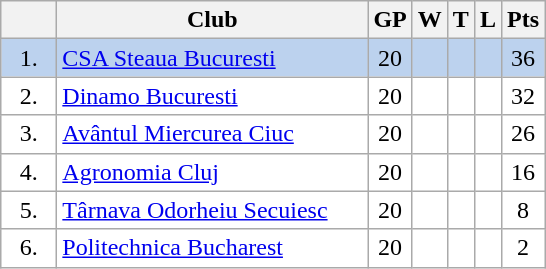<table class="wikitable">
<tr>
<th width="30"></th>
<th width="200">Club</th>
<th>GP</th>
<th>W</th>
<th>T</th>
<th>L</th>
<th>Pts</th>
</tr>
<tr bgcolor="#BCD2EE" align="center">
<td>1.</td>
<td align="left"><a href='#'>CSA Steaua Bucuresti</a></td>
<td>20</td>
<td></td>
<td></td>
<td></td>
<td>36</td>
</tr>
<tr bgcolor="#FFFFFF" align="center">
<td>2.</td>
<td align="left"><a href='#'>Dinamo Bucuresti</a></td>
<td>20</td>
<td></td>
<td></td>
<td></td>
<td>32</td>
</tr>
<tr bgcolor="#FFFFFF" align="center">
<td>3.</td>
<td align="left"><a href='#'>Avântul Miercurea Ciuc</a></td>
<td>20</td>
<td></td>
<td></td>
<td></td>
<td>26</td>
</tr>
<tr bgcolor="#FFFFFF" align="center">
<td>4.</td>
<td align="left"><a href='#'>Agronomia Cluj</a></td>
<td>20</td>
<td></td>
<td></td>
<td></td>
<td>16</td>
</tr>
<tr bgcolor="#FFFFFF" align="center">
<td>5.</td>
<td align="left"><a href='#'>Târnava Odorheiu Secuiesc</a></td>
<td>20</td>
<td></td>
<td></td>
<td></td>
<td>8</td>
</tr>
<tr bgcolor="#FFFFFF" align="center">
<td>6.</td>
<td align="left"><a href='#'>Politechnica Bucharest</a></td>
<td>20</td>
<td></td>
<td></td>
<td></td>
<td>2</td>
</tr>
</table>
